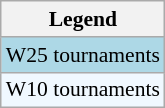<table class="wikitable" style="font-size:90%">
<tr>
<th>Legend</th>
</tr>
<tr style="background:lightblue;">
<td>W25 tournaments</td>
</tr>
<tr style="background:#f0f8ff;">
<td>W10 tournaments</td>
</tr>
</table>
